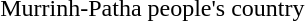<table align=right>
<tr>
<td><br>
Murrinh-Patha people's country</td>
</tr>
</table>
